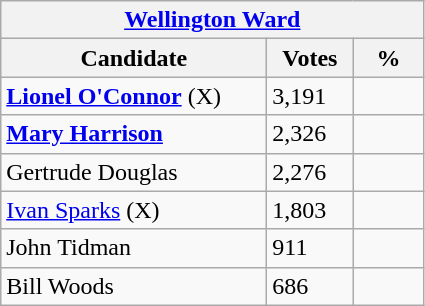<table class="wikitable">
<tr>
<th colspan="3"><a href='#'>Wellington Ward</a></th>
</tr>
<tr>
<th style="width: 170px">Candidate</th>
<th style="width: 50px">Votes</th>
<th style="width: 40px">%</th>
</tr>
<tr>
<td><strong><a href='#'>Lionel O'Connor</a></strong> (X)</td>
<td>3,191</td>
<td></td>
</tr>
<tr>
<td><strong><a href='#'>Mary Harrison</a></strong></td>
<td>2,326</td>
<td></td>
</tr>
<tr>
<td>Gertrude Douglas</td>
<td>2,276</td>
<td></td>
</tr>
<tr>
<td><a href='#'>Ivan Sparks</a> (X)</td>
<td>1,803</td>
<td></td>
</tr>
<tr>
<td>John Tidman</td>
<td>911</td>
<td></td>
</tr>
<tr>
<td>Bill Woods</td>
<td>686</td>
<td></td>
</tr>
</table>
